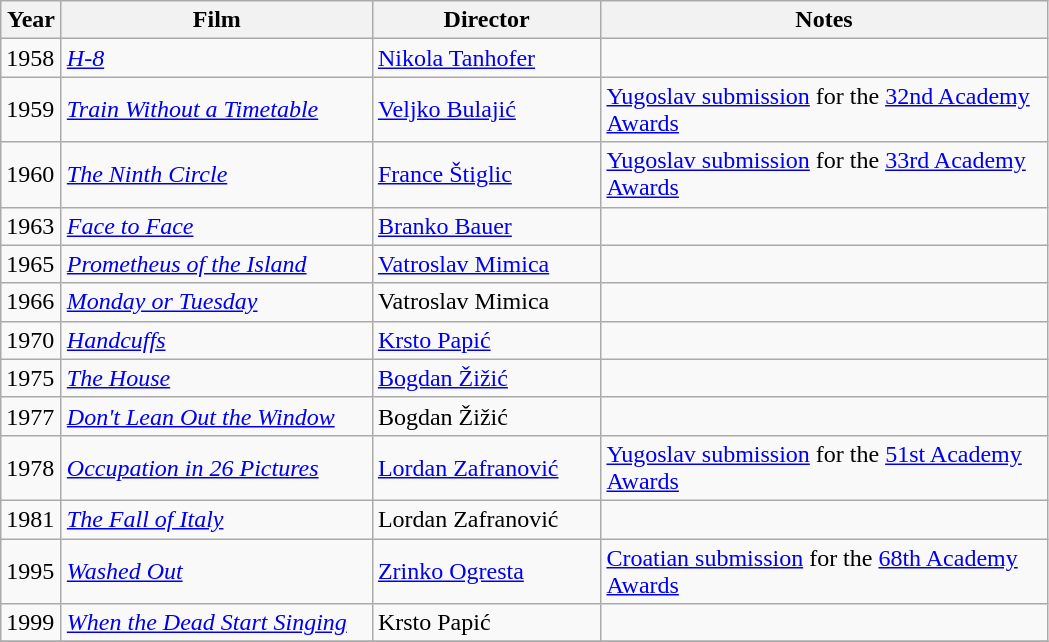<table class="wikitable sortable">
<tr>
<th width="33">Year</th>
<th width="200">Film</th>
<th width="145">Director</th>
<th width="290">Notes</th>
</tr>
<tr>
<td>1958</td>
<td><em><a href='#'>H-8</a></em></td>
<td><a href='#'>Nikola Tanhofer</a></td>
<td></td>
</tr>
<tr>
<td>1959</td>
<td><em><a href='#'>Train Without a Timetable</a></em></td>
<td><a href='#'>Veljko Bulajić</a></td>
<td><a href='#'>Yugoslav submission</a> for the <a href='#'>32nd Academy Awards</a></td>
</tr>
<tr>
<td>1960</td>
<td><em><a href='#'>The Ninth Circle</a></em></td>
<td><a href='#'>France Štiglic</a></td>
<td><a href='#'>Yugoslav submission</a> for the <a href='#'>33rd Academy Awards</a></td>
</tr>
<tr>
<td>1963</td>
<td><em><a href='#'>Face to Face</a></em></td>
<td><a href='#'>Branko Bauer</a></td>
<td></td>
</tr>
<tr>
<td>1965</td>
<td><em><a href='#'>Prometheus of the Island</a></em></td>
<td><a href='#'>Vatroslav Mimica</a></td>
<td></td>
</tr>
<tr>
<td>1966</td>
<td><em><a href='#'>Monday or Tuesday</a></em></td>
<td>Vatroslav Mimica</td>
<td></td>
</tr>
<tr>
<td>1970</td>
<td><em><a href='#'>Handcuffs</a></em></td>
<td><a href='#'>Krsto Papić</a></td>
<td></td>
</tr>
<tr>
<td>1975</td>
<td><em><a href='#'>The House</a></em></td>
<td><a href='#'>Bogdan Žižić</a></td>
<td></td>
</tr>
<tr>
<td>1977</td>
<td><em><a href='#'>Don't Lean Out the Window</a></em></td>
<td>Bogdan Žižić</td>
<td></td>
</tr>
<tr>
<td>1978</td>
<td><em><a href='#'>Occupation in 26 Pictures</a></em></td>
<td><a href='#'>Lordan Zafranović</a></td>
<td><a href='#'>Yugoslav submission</a> for the <a href='#'>51st Academy Awards</a></td>
</tr>
<tr>
<td>1981</td>
<td><em><a href='#'>The Fall of Italy</a></em></td>
<td>Lordan Zafranović</td>
<td></td>
</tr>
<tr>
<td>1995</td>
<td><em><a href='#'>Washed Out</a></em></td>
<td><a href='#'>Zrinko Ogresta</a></td>
<td><a href='#'>Croatian submission</a> for the <a href='#'>68th Academy Awards</a></td>
</tr>
<tr>
<td>1999</td>
<td><em><a href='#'>When the Dead Start Singing</a></em></td>
<td>Krsto Papić</td>
<td></td>
</tr>
<tr>
</tr>
</table>
